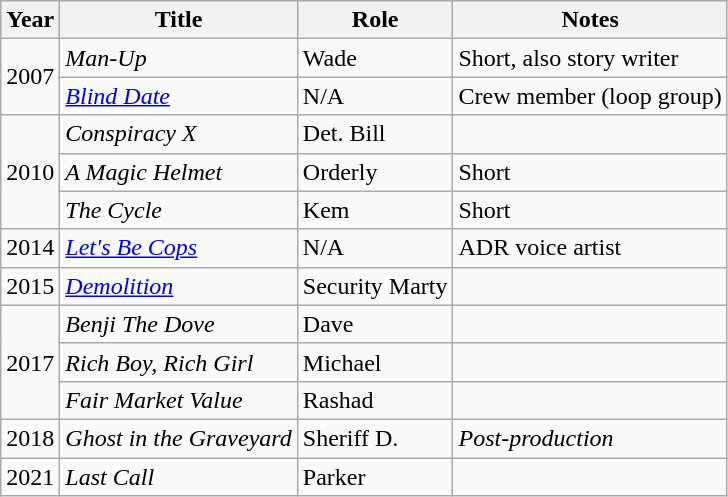<table class="wikitable sortable">
<tr>
<th>Year</th>
<th>Title</th>
<th>Role</th>
<th class="unsortable">Notes</th>
</tr>
<tr>
<td rowspan=2>2007</td>
<td><em>Man-Up</em></td>
<td>Wade</td>
<td>Short, also story writer</td>
</tr>
<tr>
<td><em><a href='#'>Blind Date</a></em></td>
<td>N/A</td>
<td>Crew member (loop group)</td>
</tr>
<tr>
<td rowspan=3>2010</td>
<td><em>Conspiracy X</em></td>
<td>Det. Bill</td>
<td></td>
</tr>
<tr>
<td><em>A Magic Helmet</em></td>
<td>Orderly</td>
<td>Short</td>
</tr>
<tr>
<td><em>The Cycle</em></td>
<td>Kem</td>
<td>Short</td>
</tr>
<tr>
<td>2014</td>
<td><em><a href='#'>Let's Be Cops</a></em></td>
<td>N/A</td>
<td>ADR voice artist</td>
</tr>
<tr>
<td>2015</td>
<td><em><a href='#'>Demolition</a></em></td>
<td>Security Marty</td>
<td></td>
</tr>
<tr>
<td rowspan=3>2017</td>
<td><em>Benji The Dove</em></td>
<td>Dave</td>
<td></td>
</tr>
<tr>
<td><em>Rich Boy, Rich Girl</em></td>
<td>Michael</td>
<td></td>
</tr>
<tr>
<td><em>Fair Market Value</em></td>
<td>Rashad</td>
<td></td>
</tr>
<tr>
<td>2018</td>
<td><em>Ghost in the Graveyard</em></td>
<td>Sheriff D.</td>
<td><em>Post-production</em></td>
</tr>
<tr>
<td>2021</td>
<td><em>Last Call</em></td>
<td>Parker</td>
<td></td>
</tr>
</table>
